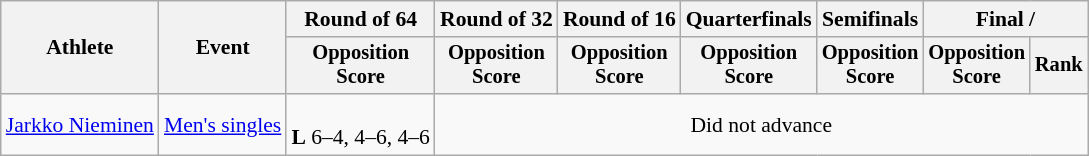<table class=wikitable style="font-size:90%">
<tr>
<th rowspan="2">Athlete</th>
<th rowspan="2">Event</th>
<th>Round of 64</th>
<th>Round of 32</th>
<th>Round of 16</th>
<th>Quarterfinals</th>
<th>Semifinals</th>
<th colspan=2>Final / </th>
</tr>
<tr style="font-size:95%">
<th>Opposition<br>Score</th>
<th>Opposition<br>Score</th>
<th>Opposition<br>Score</th>
<th>Opposition<br>Score</th>
<th>Opposition<br>Score</th>
<th>Opposition<br>Score</th>
<th>Rank</th>
</tr>
<tr align=center>
<td align=left><a href='#'>Jarkko Nieminen</a></td>
<td align=left><a href='#'>Men's singles</a></td>
<td><br><strong>L</strong> 6–4, 4–6, 4–6</td>
<td colspan=6>Did not advance</td>
</tr>
</table>
